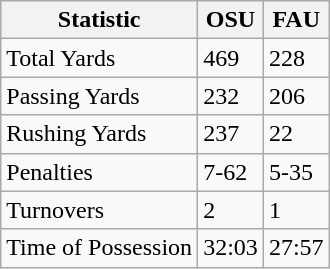<table class="wikitable">
<tr>
<th>Statistic</th>
<th>OSU</th>
<th>FAU</th>
</tr>
<tr>
<td>Total Yards</td>
<td>469</td>
<td>228</td>
</tr>
<tr>
<td>Passing Yards</td>
<td>232</td>
<td>206</td>
</tr>
<tr>
<td>Rushing Yards</td>
<td>237</td>
<td>22</td>
</tr>
<tr>
<td>Penalties</td>
<td>7-62</td>
<td>5-35</td>
</tr>
<tr>
<td>Turnovers</td>
<td>2</td>
<td>1</td>
</tr>
<tr>
<td>Time of Possession</td>
<td>32:03</td>
<td>27:57</td>
</tr>
</table>
